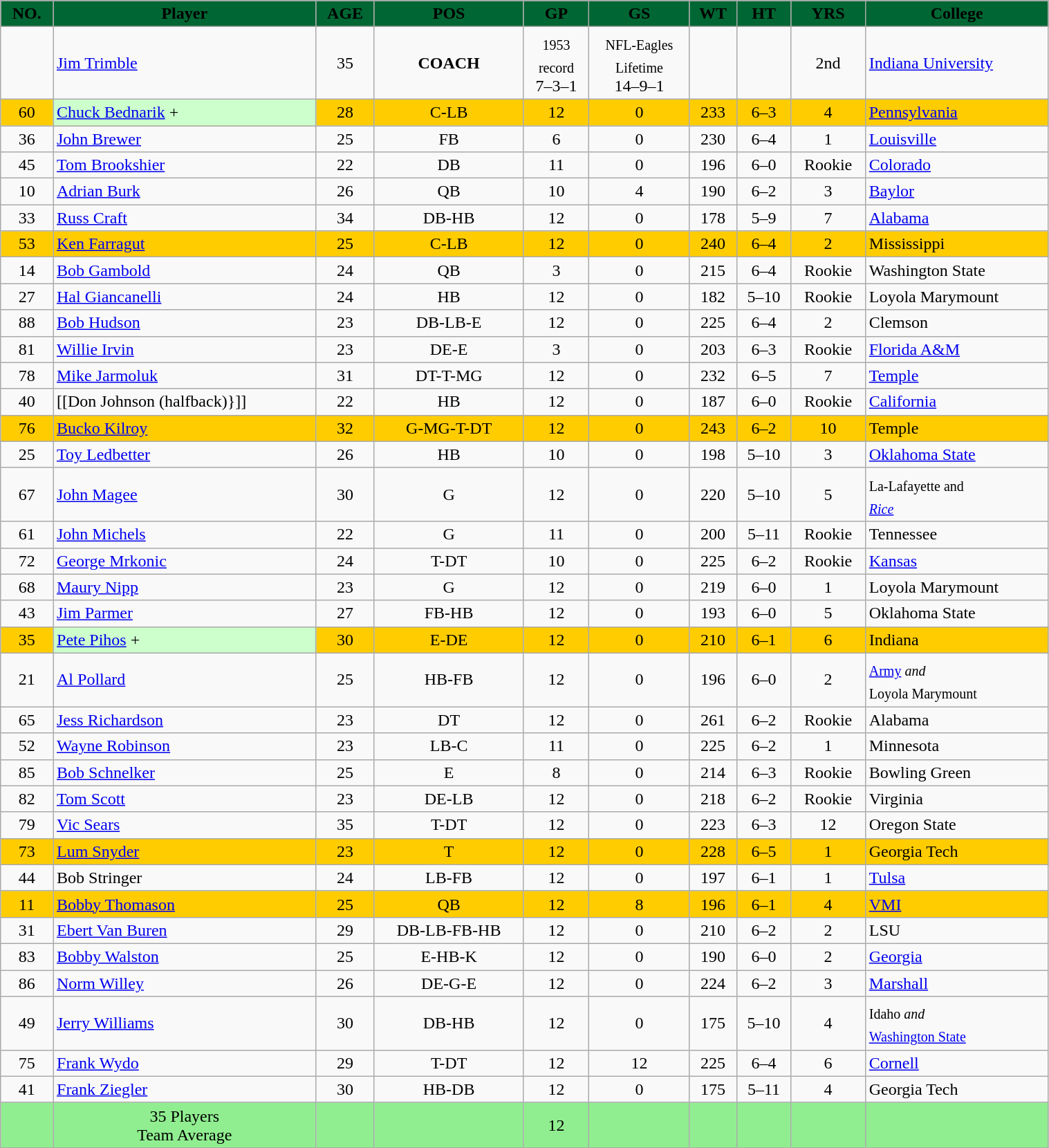<table class="wikitable sortable sortable" style="width:80%">
<tr>
<th width=5% style="background:#006633;" width=5%>NO.</th>
<th !width=15% style="background:#006633;">Player</th>
<th !width=4% style="background:#006633;">AGE</th>
<th !width=6% style="background:#006633;">POS</th>
<th !width=4% style="background:#006633;">GP</th>
<th !width=4% style="background:#006633;">GS</th>
<th !width=4% style="background:#006633;">WT</th>
<th !width=4% style="background:#006633;">HT</th>
<th !width=4% style="background:#006633;">YRS</th>
<th !width=15% style="background:#006633;">College</th>
</tr>
<tr align=center>
<td></td>
<td - align=left><a href='#'>Jim Trimble</a></td>
<td>35</td>
<td><strong>COACH</strong></td>
<td><sub>1953<br> record</sub><br>7–3–1</td>
<td><sub>NFL-Eagles <br>Lifetime</sub><br>14–9–1</td>
<td></td>
<td></td>
<td>2nd</td>
<td - align=left><a href='#'>Indiana University</a></td>
</tr>
<tr align=center bgcolor=#FFCC00>
<td>60</td>
<td bgcolor="#CCFFCC"  align=left><a href='#'>Chuck Bednarik</a> +</td>
<td>28</td>
<td>C-LB</td>
<td>12</td>
<td>0</td>
<td>233</td>
<td>6–3</td>
<td>4</td>
<td - align=left><a href='#'>Pennsylvania</a></td>
</tr>
<tr align=center>
<td>36</td>
<td - align=left><a href='#'>John Brewer</a></td>
<td>25</td>
<td>FB</td>
<td>6</td>
<td>0</td>
<td>230</td>
<td>6–4</td>
<td>1</td>
<td - align=left><a href='#'>Louisville</a></td>
</tr>
<tr align=center>
<td>45</td>
<td - align=left><a href='#'>Tom Brookshier</a></td>
<td>22</td>
<td>DB</td>
<td>11</td>
<td>0</td>
<td>196</td>
<td>6–0</td>
<td>Rookie</td>
<td - align=left><a href='#'>Colorado</a></td>
</tr>
<tr Align=center>
<td>10</td>
<td - Align=left><a href='#'>Adrian Burk</a></td>
<td>26</td>
<td>QB</td>
<td>10</td>
<td>4</td>
<td>190</td>
<td>6–2</td>
<td>3</td>
<td - Align=left><a href='#'>Baylor</a></td>
</tr>
<tr Align=center>
<td>33</td>
<td - Align=left><a href='#'>Russ Craft</a></td>
<td>34</td>
<td>DB-HB</td>
<td>12</td>
<td>0</td>
<td>178</td>
<td>5–9</td>
<td>7</td>
<td - Align=left><a href='#'>Alabama</a></td>
</tr>
<tr Align=center bgcolor=#FFCC00>
<td>53</td>
<td - Align=left><a href='#'>Ken Farragut</a></td>
<td>25</td>
<td>C-LB</td>
<td>12</td>
<td>0</td>
<td>240</td>
<td>6–4</td>
<td>2</td>
<td - Align=left>Mississippi</td>
</tr>
<tr Align=center>
<td>14</td>
<td - Align=left><a href='#'>Bob Gambold</a></td>
<td>24</td>
<td>QB</td>
<td>3</td>
<td>0</td>
<td>215</td>
<td>6–4</td>
<td>Rookie</td>
<td - Align=left>Washington State</td>
</tr>
<tr Align=center>
<td>27</td>
<td - Align=left><a href='#'>Hal Giancanelli</a></td>
<td>24</td>
<td>HB</td>
<td>12</td>
<td>0</td>
<td>182</td>
<td>5–10</td>
<td>Rookie</td>
<td - Align=left>Loyola Marymount</td>
</tr>
<tr Align=center>
<td>88</td>
<td - Align=left><a href='#'>Bob Hudson</a></td>
<td>23</td>
<td>DB-LB-E</td>
<td>12</td>
<td>0</td>
<td>225</td>
<td>6–4</td>
<td>2</td>
<td - Align=left>Clemson</td>
</tr>
<tr Align=center>
<td>81</td>
<td - Align=left><a href='#'>Willie Irvin</a></td>
<td>23</td>
<td>DE-E</td>
<td>3</td>
<td>0</td>
<td>203</td>
<td>6–3</td>
<td>Rookie</td>
<td - Align=left><a href='#'>Florida A&M</a></td>
</tr>
<tr Align=center>
<td>78</td>
<td - Align=left><a href='#'>Mike Jarmoluk</a></td>
<td>31</td>
<td>DT-T-MG</td>
<td>12</td>
<td>0</td>
<td>232</td>
<td>6–5</td>
<td>7</td>
<td - Align=left><a href='#'>Temple</a></td>
</tr>
<tr Align=center>
<td>40</td>
<td - Align=left>[[Don Johnson (halfback)}]]</td>
<td>22</td>
<td>HB</td>
<td>12</td>
<td>0</td>
<td>187</td>
<td>6–0</td>
<td>Rookie</td>
<td - Align=left><a href='#'>California</a></td>
</tr>
<tr Align=center  bgcolor=#FFCC00>
<td>76</td>
<td - Align=left><a href='#'>Bucko Kilroy</a></td>
<td>32</td>
<td>G-MG-T-DT</td>
<td>12</td>
<td>0</td>
<td>243</td>
<td>6–2</td>
<td>10</td>
<td - Align=left>Temple</td>
</tr>
<tr Align=center>
<td>25</td>
<td - Align=left><a href='#'>Toy Ledbetter</a></td>
<td>26</td>
<td>HB</td>
<td>10</td>
<td>0</td>
<td>198</td>
<td>5–10</td>
<td>3</td>
<td - Align=left><a href='#'>Oklahoma State</a></td>
</tr>
<tr Align=center>
<td>67</td>
<td - Align=left><a href='#'>John Magee</a></td>
<td>30</td>
<td>G</td>
<td>12</td>
<td>0</td>
<td>220</td>
<td>5–10</td>
<td>5</td>
<td - Align=left><sub>La-Lafayette and<br> <em><a href='#'>Rice</a></em></sub></td>
</tr>
<tr Align=center>
<td>61</td>
<td - Align=left><a href='#'>John Michels</a></td>
<td>22</td>
<td>G</td>
<td>11</td>
<td>0</td>
<td>200</td>
<td>5–11</td>
<td>Rookie</td>
<td - Align=left>Tennessee</td>
</tr>
<tr Align=center>
<td>72</td>
<td - Align=left><a href='#'>George Mrkonic</a></td>
<td>24</td>
<td>T-DT</td>
<td>10</td>
<td>0</td>
<td>225</td>
<td>6–2</td>
<td>Rookie</td>
<td - Align=left><a href='#'>Kansas</a></td>
</tr>
<tr Align=center>
<td>68</td>
<td - Align=left><a href='#'>Maury Nipp</a></td>
<td>23</td>
<td>G</td>
<td>12</td>
<td>0</td>
<td>219</td>
<td>6–0</td>
<td>1</td>
<td - Align=left>Loyola Marymount</td>
</tr>
<tr Align=center>
<td>43</td>
<td - Align=left><a href='#'>Jim Parmer</a></td>
<td>27</td>
<td>FB-HB</td>
<td>12</td>
<td>0</td>
<td>193</td>
<td>6–0</td>
<td>5</td>
<td - Align=left>Oklahoma State</td>
</tr>
<tr Align=center  bgcolor=#FFCC00>
<td>35</td>
<td bgcolor=#CCFFCC  Align=left><a href='#'>Pete Pihos</a> +</td>
<td>30</td>
<td>E-DE</td>
<td>12</td>
<td>0</td>
<td>210</td>
<td>6–1</td>
<td>6</td>
<td - align=left>Indiana</td>
</tr>
<tr Align=center>
<td>21</td>
<td - Align=left><a href='#'>Al Pollard</a></td>
<td>25</td>
<td>HB-FB</td>
<td>12</td>
<td>0</td>
<td>196</td>
<td>6–0</td>
<td>2</td>
<td - Align=left><sub><a href='#'>Army</a> <em>and</em> <br> Loyola Marymount</sub></td>
</tr>
<tr Align=center>
<td>65</td>
<td - Align=left><a href='#'>Jess Richardson</a></td>
<td>23</td>
<td>DT</td>
<td>12</td>
<td>0</td>
<td>261</td>
<td>6–2</td>
<td>Rookie</td>
<td - Align=left>Alabama</td>
</tr>
<tr Align=center>
<td>52</td>
<td - Align=left><a href='#'>Wayne Robinson</a></td>
<td>23</td>
<td>LB-C</td>
<td>11</td>
<td>0</td>
<td>225</td>
<td>6–2</td>
<td>1</td>
<td - Align=left>Minnesota</td>
</tr>
<tr Align=center>
<td>85</td>
<td - Align=left><a href='#'>Bob Schnelker</a></td>
<td>25</td>
<td>E</td>
<td>8</td>
<td>0</td>
<td>214</td>
<td>6–3</td>
<td>Rookie</td>
<td - Align=left>Bowling Green</td>
</tr>
<tr Align=center>
<td>82</td>
<td - Align=left><a href='#'>Tom Scott</a></td>
<td>23</td>
<td>DE-LB</td>
<td>12</td>
<td>0</td>
<td>218</td>
<td>6–2</td>
<td>Rookie</td>
<td - Align=left>Virginia</td>
</tr>
<tr Align=center>
<td>79</td>
<td - Align=left><a href='#'>Vic Sears</a></td>
<td>35</td>
<td>T-DT</td>
<td>12</td>
<td>0</td>
<td>223</td>
<td>6–3</td>
<td>12</td>
<td - Align=left>Oregon State</td>
</tr>
<tr Align=center  bgcolor=#FFCC00>
<td>73</td>
<td - Align=left><a href='#'>Lum Snyder</a></td>
<td>23</td>
<td>T</td>
<td>12</td>
<td>0</td>
<td>228</td>
<td>6–5</td>
<td>1</td>
<td - Align=left>Georgia Tech</td>
</tr>
<tr Align=center>
<td>44</td>
<td - Align=left>Bob Stringer</td>
<td>24</td>
<td>LB-FB</td>
<td>12</td>
<td>0</td>
<td>197</td>
<td>6–1</td>
<td>1</td>
<td - Align=left><a href='#'>Tulsa</a></td>
</tr>
<tr Align=center  bgcolor=#FFCC00>
<td>11</td>
<td - Align=left><a href='#'>Bobby Thomason</a></td>
<td>25</td>
<td>QB</td>
<td>12</td>
<td>8</td>
<td>196</td>
<td>6–1</td>
<td>4</td>
<td - Align=left><a href='#'>VMI</a></td>
</tr>
<tr Align=center>
<td>31</td>
<td - Align=left><a href='#'>Ebert Van Buren</a></td>
<td>29</td>
<td>DB-LB-FB-HB</td>
<td>12</td>
<td>0</td>
<td>210</td>
<td>6–2</td>
<td>2</td>
<td - Align=left>LSU</td>
</tr>
<tr Align=center>
<td>83</td>
<td - Align=left><a href='#'>Bobby Walston</a></td>
<td>25</td>
<td>E-HB-K</td>
<td>12</td>
<td>0</td>
<td>190</td>
<td>6–0</td>
<td>2</td>
<td - Align=left><a href='#'>Georgia</a></td>
</tr>
<tr Align=center>
<td>86</td>
<td - Align=left><a href='#'>Norm Willey</a></td>
<td>26</td>
<td>DE-G-E</td>
<td>12</td>
<td>0</td>
<td>224</td>
<td>6–2</td>
<td>3</td>
<td - Align=left><a href='#'>Marshall</a></td>
</tr>
<tr Align=center>
<td>49</td>
<td - Align=left><a href='#'>Jerry Williams</a></td>
<td>30</td>
<td>DB-HB</td>
<td>12</td>
<td>0</td>
<td>175</td>
<td>5–10</td>
<td>4</td>
<td - Align=left><sub> Idaho <em>and</em> <br> <a href='#'>Washington State</a></sub></td>
</tr>
<tr Align=center>
<td>75</td>
<td - Align=left><a href='#'>Frank Wydo</a></td>
<td>29</td>
<td>T-DT</td>
<td>12</td>
<td>12</td>
<td>225</td>
<td>6–4</td>
<td>6</td>
<td - Align=left><a href='#'>Cornell</a></td>
</tr>
<tr Align=center>
<td>41</td>
<td - Align=left><a href='#'>Frank Ziegler</a></td>
<td>30</td>
<td>HB-DB</td>
<td>12</td>
<td>0</td>
<td>175</td>
<td>5–11</td>
<td>4</td>
<td - Align=left>Georgia Tech</td>
</tr>
<tr align=center  bgcolor="90EE90">
<td></td>
<td>35 Players<br> Team Average</td>
<td></td>
<td></td>
<td>12</td>
<td></td>
<td></td>
<td></td>
<td></td>
<td></td>
</tr>
</table>
